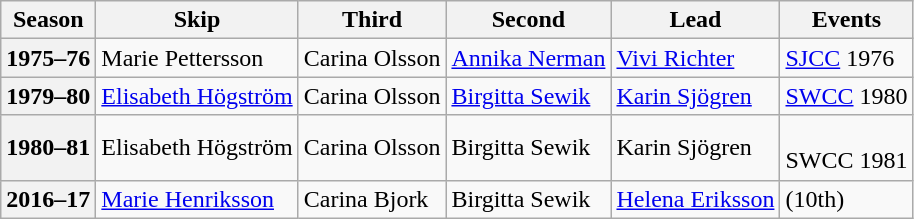<table class="wikitable">
<tr>
<th scope="col">Season</th>
<th scope="col">Skip</th>
<th scope="col">Third</th>
<th scope="col">Second</th>
<th scope="col">Lead</th>
<th scope="col">Events</th>
</tr>
<tr>
<th scope="row">1975–76</th>
<td>Marie Pettersson</td>
<td>Carina Olsson</td>
<td><a href='#'>Annika Nerman</a></td>
<td><a href='#'>Vivi Richter</a></td>
<td><a href='#'>SJCC</a> 1976 </td>
</tr>
<tr>
<th scope="row">1979–80</th>
<td><a href='#'>Elisabeth Högström</a></td>
<td>Carina Olsson</td>
<td><a href='#'>Birgitta Sewik</a></td>
<td><a href='#'>Karin Sjögren</a></td>
<td><a href='#'>SWCC</a> 1980 <br> </td>
</tr>
<tr>
<th scope="row">1980–81</th>
<td>Elisabeth Högström</td>
<td>Carina Olsson</td>
<td>Birgitta Sewik</td>
<td>Karin Sjögren</td>
<td> <br>SWCC 1981 <br> </td>
</tr>
<tr>
<th scope="row">2016–17</th>
<td><a href='#'>Marie Henriksson</a></td>
<td>Carina Bjork</td>
<td>Birgitta Sewik</td>
<td><a href='#'>Helena Eriksson</a></td>
<td> (10th)</td>
</tr>
</table>
